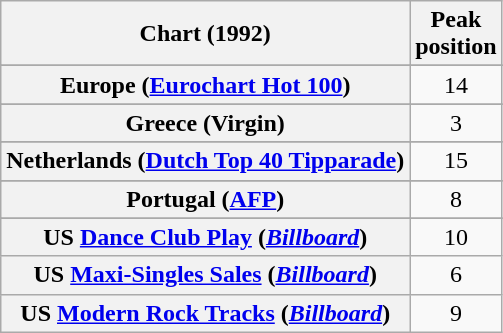<table class="wikitable sortable plainrowheaders" style="text-align:center">
<tr>
<th>Chart (1992)</th>
<th>Peak<br>position</th>
</tr>
<tr>
</tr>
<tr>
<th scope="row">Europe (<a href='#'>Eurochart Hot 100</a>)</th>
<td>14</td>
</tr>
<tr>
</tr>
<tr>
<th scope="row">Greece (Virgin)</th>
<td>3</td>
</tr>
<tr>
</tr>
<tr>
<th scope="row">Netherlands (<a href='#'>Dutch Top 40 Tipparade</a>)</th>
<td>15</td>
</tr>
<tr>
</tr>
<tr>
<th scope="row">Portugal (<a href='#'>AFP</a>)</th>
<td>8</td>
</tr>
<tr>
</tr>
<tr>
</tr>
<tr>
<th scope="row">US <a href='#'>Dance Club Play</a> (<em><a href='#'>Billboard</a></em>)</th>
<td>10</td>
</tr>
<tr>
<th scope="row">US <a href='#'>Maxi-Singles Sales</a> (<em><a href='#'>Billboard</a></em>)</th>
<td>6</td>
</tr>
<tr>
<th scope="row">US <a href='#'>Modern Rock Tracks</a> (<em><a href='#'>Billboard</a></em>)</th>
<td>9</td>
</tr>
</table>
